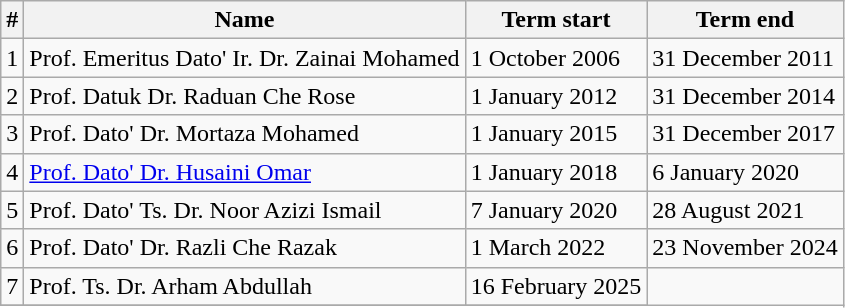<table class="wikitable">
<tr>
<th>#</th>
<th>Name</th>
<th>Term start</th>
<th>Term end</th>
</tr>
<tr>
<td>1</td>
<td>Prof. Emeritus Dato' Ir. Dr. Zainai Mohamed</td>
<td>1 October 2006</td>
<td>31 December 2011</td>
</tr>
<tr>
<td>2</td>
<td>Prof. Datuk Dr. Raduan Che Rose</td>
<td>1 January 2012</td>
<td>31 December 2014</td>
</tr>
<tr>
<td>3</td>
<td>Prof. Dato' Dr. Mortaza Mohamed</td>
<td>1 January 2015</td>
<td>31 December 2017</td>
</tr>
<tr>
<td>4</td>
<td><a href='#'>Prof. Dato' Dr. Husaini Omar</a></td>
<td>1 January 2018</td>
<td>6 January 2020</td>
</tr>
<tr>
<td>5</td>
<td>Prof. Dato' Ts. Dr. Noor Azizi Ismail</td>
<td>7 January 2020</td>
<td>28 August 2021</td>
</tr>
<tr>
<td>6</td>
<td>Prof. Dato' Dr. Razli Che Razak</td>
<td>1 March 2022</td>
<td>23 November 2024</td>
</tr>
<tr>
<td>7</td>
<td>Prof. Ts. Dr. Arham Abdullah</td>
<td>16 February 2025</td>
</tr>
<tr>
</tr>
</table>
